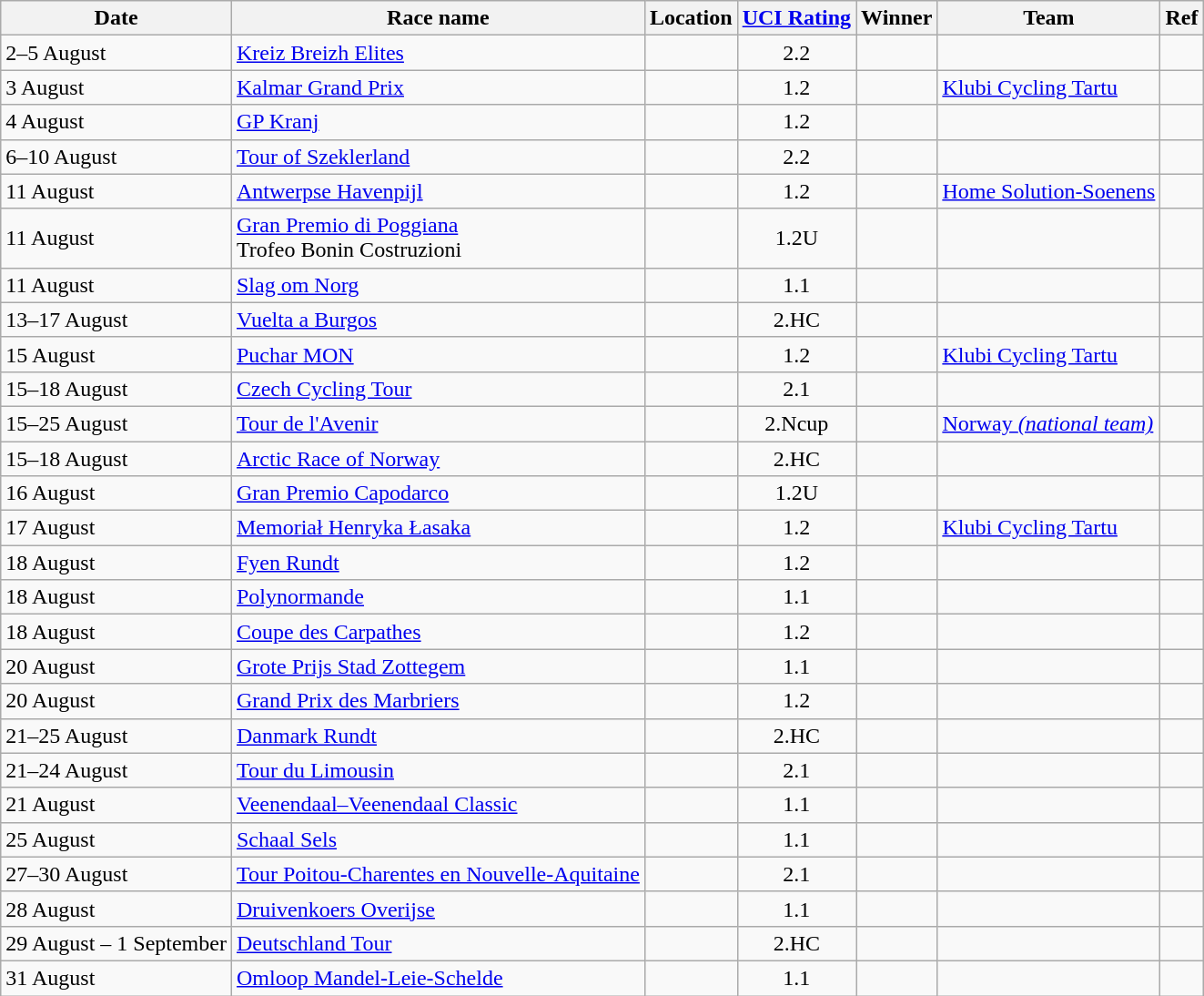<table class="wikitable sortable">
<tr>
<th>Date</th>
<th>Race name</th>
<th>Location</th>
<th><a href='#'>UCI Rating</a></th>
<th>Winner</th>
<th>Team</th>
<th>Ref</th>
</tr>
<tr>
<td>2–5 August</td>
<td><a href='#'>Kreiz Breizh Elites</a></td>
<td></td>
<td align=center>2.2</td>
<td></td>
<td></td>
<td align=center></td>
</tr>
<tr>
<td>3 August</td>
<td><a href='#'>Kalmar Grand Prix</a></td>
<td></td>
<td align=center>1.2</td>
<td></td>
<td><a href='#'>Klubi Cycling Tartu</a></td>
<td align=center></td>
</tr>
<tr>
<td>4 August</td>
<td><a href='#'>GP Kranj</a></td>
<td></td>
<td align=center>1.2</td>
<td></td>
<td></td>
<td align=center></td>
</tr>
<tr>
<td>6–10 August</td>
<td><a href='#'>Tour of Szeklerland</a></td>
<td></td>
<td align=center>2.2</td>
<td></td>
<td></td>
<td align=center></td>
</tr>
<tr>
<td>11 August</td>
<td><a href='#'>Antwerpse Havenpijl</a></td>
<td></td>
<td align=center>1.2</td>
<td></td>
<td><a href='#'>Home Solution-Soenens</a></td>
<td align=center></td>
</tr>
<tr>
<td>11 August</td>
<td><a href='#'>Gran Premio di Poggiana</a><br>Trofeo Bonin Costruzioni</td>
<td></td>
<td align=center>1.2U</td>
<td></td>
<td></td>
<td align=center></td>
</tr>
<tr>
<td>11 August</td>
<td><a href='#'>Slag om Norg</a></td>
<td></td>
<td align=center>1.1</td>
<td></td>
<td></td>
<td align=center></td>
</tr>
<tr>
<td>13–17 August</td>
<td><a href='#'>Vuelta a Burgos</a></td>
<td></td>
<td align=center>2.HC</td>
<td></td>
<td></td>
<td align=center></td>
</tr>
<tr>
<td>15 August</td>
<td><a href='#'>Puchar MON</a></td>
<td></td>
<td align=center>1.2</td>
<td></td>
<td><a href='#'>Klubi Cycling Tartu</a></td>
<td align=center></td>
</tr>
<tr>
<td>15–18 August</td>
<td><a href='#'>Czech Cycling Tour</a></td>
<td></td>
<td align=center>2.1</td>
<td></td>
<td></td>
<td align=center></td>
</tr>
<tr>
<td>15–25 August</td>
<td><a href='#'>Tour de l'Avenir</a></td>
<td></td>
<td align=center>2.Ncup</td>
<td></td>
<td><a href='#'>Norway <em>(national team)</em></a></td>
<td align=center></td>
</tr>
<tr>
<td>15–18 August</td>
<td><a href='#'>Arctic Race of Norway</a></td>
<td></td>
<td align=center>2.HC</td>
<td></td>
<td></td>
<td align=center></td>
</tr>
<tr>
<td>16 August</td>
<td><a href='#'>Gran Premio Capodarco</a></td>
<td></td>
<td align=center>1.2U</td>
<td></td>
<td></td>
<td align=center></td>
</tr>
<tr>
<td>17 August</td>
<td><a href='#'>Memoriał Henryka Łasaka</a></td>
<td></td>
<td align=center>1.2</td>
<td></td>
<td><a href='#'>Klubi Cycling Tartu</a></td>
<td align=center></td>
</tr>
<tr>
<td>18 August</td>
<td><a href='#'>Fyen Rundt</a></td>
<td></td>
<td align=center>1.2</td>
<td></td>
<td></td>
<td align=center></td>
</tr>
<tr>
<td>18 August</td>
<td><a href='#'>Polynormande</a></td>
<td></td>
<td align=center>1.1</td>
<td></td>
<td></td>
<td align=center></td>
</tr>
<tr>
<td>18 August</td>
<td><a href='#'>Coupe des Carpathes</a></td>
<td></td>
<td align=center>1.2</td>
<td></td>
<td></td>
<td align=center></td>
</tr>
<tr>
<td>20 August</td>
<td><a href='#'>Grote Prijs Stad Zottegem</a></td>
<td></td>
<td align=center>1.1</td>
<td></td>
<td></td>
<td align=center></td>
</tr>
<tr>
<td>20 August</td>
<td><a href='#'>Grand Prix des Marbriers</a></td>
<td></td>
<td align=center>1.2</td>
<td></td>
<td></td>
<td align=center></td>
</tr>
<tr>
<td>21–25 August</td>
<td><a href='#'>Danmark Rundt</a></td>
<td></td>
<td align=center>2.HC</td>
<td></td>
<td></td>
<td align=center></td>
</tr>
<tr>
<td>21–24 August</td>
<td><a href='#'>Tour du Limousin</a></td>
<td></td>
<td align=center>2.1</td>
<td></td>
<td></td>
<td align=center></td>
</tr>
<tr>
<td>21 August</td>
<td><a href='#'>Veenendaal–Veenendaal Classic</a></td>
<td></td>
<td align=center>1.1</td>
<td></td>
<td></td>
<td align=center></td>
</tr>
<tr>
<td>25 August</td>
<td><a href='#'>Schaal Sels</a></td>
<td></td>
<td align=center>1.1</td>
<td></td>
<td></td>
<td align=center></td>
</tr>
<tr>
<td>27–30 August</td>
<td><a href='#'>Tour Poitou-Charentes en Nouvelle-Aquitaine</a></td>
<td></td>
<td align=center>2.1</td>
<td></td>
<td></td>
<td align=center></td>
</tr>
<tr>
<td>28 August</td>
<td><a href='#'>Druivenkoers Overijse</a></td>
<td></td>
<td align=center>1.1</td>
<td></td>
<td></td>
<td align=center></td>
</tr>
<tr>
<td>29 August – 1 September</td>
<td><a href='#'>Deutschland Tour</a></td>
<td></td>
<td align=center>2.HC</td>
<td></td>
<td></td>
<td align=center></td>
</tr>
<tr>
<td>31 August</td>
<td><a href='#'>Omloop Mandel-Leie-Schelde</a></td>
<td></td>
<td align=center>1.1</td>
<td></td>
<td></td>
<td align=center></td>
</tr>
</table>
